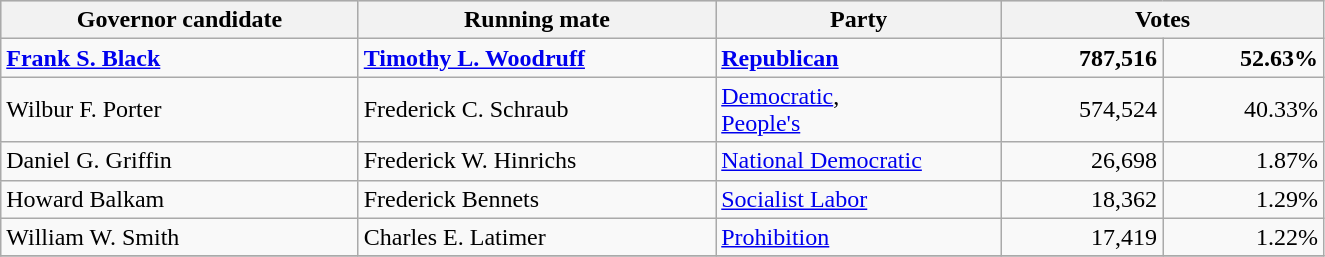<table class=wikitable>
<tr bgcolor=lightgrey>
<th width="20%">Governor candidate</th>
<th width="20%">Running mate</th>
<th width="16%">Party</th>
<th width="18%" colspan="2">Votes</th>
</tr>
<tr>
<td><strong><a href='#'>Frank S. Black</a></strong></td>
<td><strong><a href='#'>Timothy L. Woodruff</a></strong></td>
<td><strong><a href='#'>Republican</a></strong></td>
<td align="right"><strong>787,516</strong></td>
<td align="right"><strong>52.63%</strong></td>
</tr>
<tr>
<td>Wilbur F. Porter</td>
<td>Frederick C. Schraub</td>
<td><a href='#'>Democratic</a>, <br> <a href='#'>People's</a></td>
<td align="right">574,524</td>
<td align="right">40.33%</td>
</tr>
<tr>
<td>Daniel G. Griffin</td>
<td>Frederick W. Hinrichs</td>
<td><a href='#'>National Democratic</a></td>
<td align="right">26,698</td>
<td align="right">1.87%</td>
</tr>
<tr>
<td>Howard Balkam</td>
<td>Frederick Bennets</td>
<td><a href='#'>Socialist Labor</a></td>
<td align="right">18,362</td>
<td align="right">1.29%</td>
</tr>
<tr>
<td>William W. Smith</td>
<td>Charles E. Latimer</td>
<td><a href='#'>Prohibition</a></td>
<td align="right">17,419</td>
<td align="right">1.22%</td>
</tr>
<tr>
</tr>
</table>
